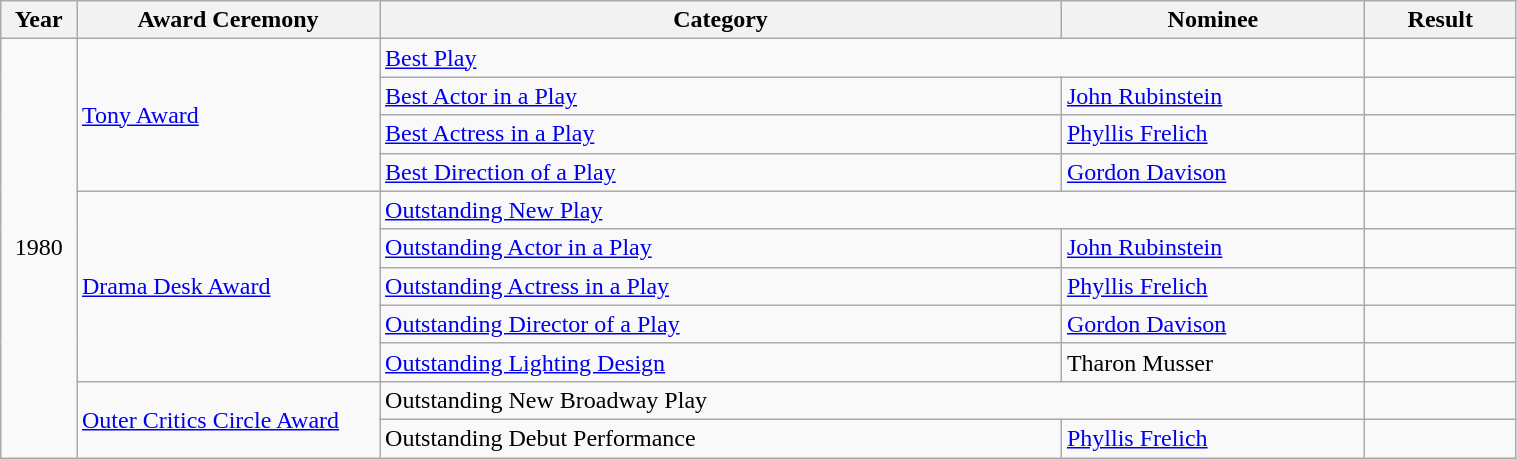<table class="wikitable" width="80%">
<tr>
<th width="5%">Year</th>
<th width="20%">Award Ceremony</th>
<th width="45%">Category</th>
<th width="20%">Nominee</th>
<th width="10%">Result</th>
</tr>
<tr>
<td rowspan="11" align="center">1980</td>
<td rowspan="4"><a href='#'>Tony Award</a></td>
<td colspan="2"><a href='#'>Best Play</a></td>
<td></td>
</tr>
<tr>
<td><a href='#'>Best Actor in a Play</a></td>
<td><a href='#'>John Rubinstein</a></td>
<td></td>
</tr>
<tr>
<td><a href='#'>Best Actress in a Play</a></td>
<td><a href='#'>Phyllis Frelich</a></td>
<td></td>
</tr>
<tr>
<td><a href='#'>Best Direction of a Play</a></td>
<td><a href='#'>Gordon Davison</a></td>
<td></td>
</tr>
<tr>
<td rowspan="5"><a href='#'>Drama Desk Award</a></td>
<td colspan="2"><a href='#'>Outstanding New Play</a></td>
<td></td>
</tr>
<tr>
<td><a href='#'>Outstanding Actor in a Play</a></td>
<td><a href='#'>John Rubinstein</a></td>
<td></td>
</tr>
<tr>
<td><a href='#'>Outstanding Actress in a Play</a></td>
<td><a href='#'>Phyllis Frelich</a></td>
<td></td>
</tr>
<tr>
<td><a href='#'>Outstanding Director of a Play</a></td>
<td><a href='#'>Gordon Davison</a></td>
<td></td>
</tr>
<tr>
<td><a href='#'>Outstanding Lighting Design</a></td>
<td>Tharon Musser</td>
<td></td>
</tr>
<tr>
<td rowspan="2"><a href='#'>Outer Critics Circle Award</a></td>
<td colspan="2">Outstanding New Broadway Play</td>
<td></td>
</tr>
<tr>
<td>Outstanding Debut Performance</td>
<td><a href='#'>Phyllis Frelich</a></td>
<td></td>
</tr>
</table>
